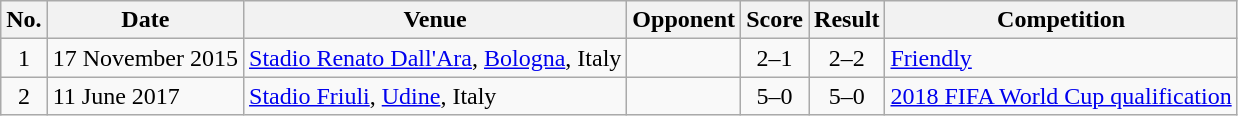<table class="wikitable">
<tr>
<th>No.</th>
<th>Date</th>
<th>Venue</th>
<th>Opponent</th>
<th>Score</th>
<th>Result</th>
<th>Competition</th>
</tr>
<tr>
<td align="center">1</td>
<td>17 November 2015</td>
<td><a href='#'>Stadio Renato Dall'Ara</a>, <a href='#'>Bologna</a>, Italy</td>
<td></td>
<td align="center">2–1</td>
<td align="center">2–2</td>
<td><a href='#'>Friendly</a></td>
</tr>
<tr>
<td align="center">2</td>
<td>11 June 2017</td>
<td><a href='#'>Stadio Friuli</a>, <a href='#'>Udine</a>, Italy</td>
<td></td>
<td align="center">5–0</td>
<td align="center">5–0</td>
<td><a href='#'>2018 FIFA World Cup qualification</a></td>
</tr>
</table>
